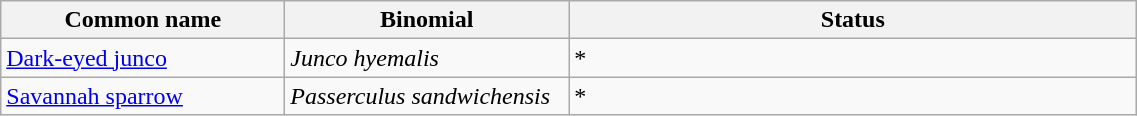<table width=60% class="wikitable">
<tr>
<th width=15%>Common name</th>
<th width=15%>Binomial</th>
<th width=30%>Status</th>
</tr>
<tr>
<td><a href='#'>Dark-eyed junco</a></td>
<td><em>Junco hyemalis</em></td>
<td>*</td>
</tr>
<tr>
<td><a href='#'>Savannah sparrow</a></td>
<td><em>Passerculus sandwichensis</em></td>
<td>*</td>
</tr>
</table>
